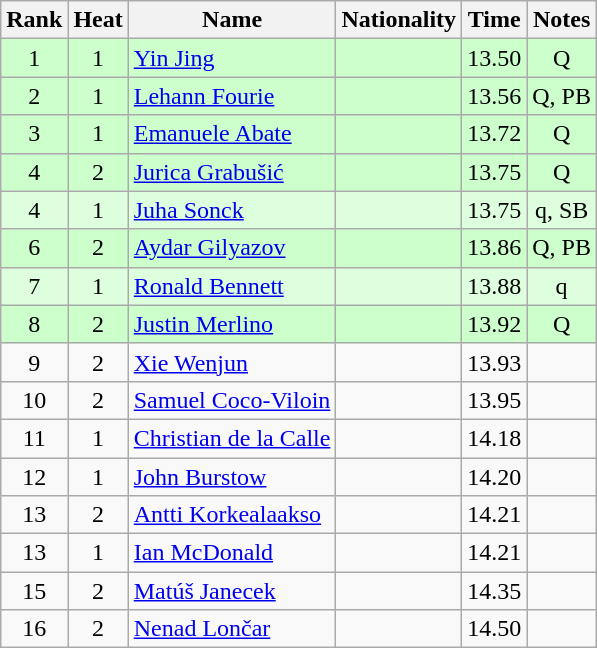<table class="wikitable sortable" style="text-align:center">
<tr>
<th>Rank</th>
<th>Heat</th>
<th>Name</th>
<th>Nationality</th>
<th>Time</th>
<th>Notes</th>
</tr>
<tr bgcolor=ccffcc>
<td>1</td>
<td>1</td>
<td align=left><a href='#'>Yin Jing</a></td>
<td align=left></td>
<td>13.50</td>
<td>Q</td>
</tr>
<tr bgcolor=ccffcc>
<td>2</td>
<td>1</td>
<td align=left><a href='#'>Lehann Fourie</a></td>
<td align=left></td>
<td>13.56</td>
<td>Q, PB</td>
</tr>
<tr bgcolor=ccffcc>
<td>3</td>
<td>1</td>
<td align=left><a href='#'>Emanuele Abate</a></td>
<td align=left></td>
<td>13.72</td>
<td>Q</td>
</tr>
<tr bgcolor=ccffcc>
<td>4</td>
<td>2</td>
<td align=left><a href='#'>Jurica Grabušić</a></td>
<td align=left></td>
<td>13.75</td>
<td>Q</td>
</tr>
<tr bgcolor=ddffdd>
<td>4</td>
<td>1</td>
<td align=left><a href='#'>Juha Sonck</a></td>
<td align=left></td>
<td>13.75</td>
<td>q, SB</td>
</tr>
<tr bgcolor=ccffcc>
<td>6</td>
<td>2</td>
<td align=left><a href='#'>Aydar Gilyazov</a></td>
<td align=left></td>
<td>13.86</td>
<td>Q, PB</td>
</tr>
<tr bgcolor=ddffdd>
<td>7</td>
<td>1</td>
<td align=left><a href='#'>Ronald Bennett</a></td>
<td align=left></td>
<td>13.88</td>
<td>q</td>
</tr>
<tr bgcolor=ccffcc>
<td>8</td>
<td>2</td>
<td align=left><a href='#'>Justin Merlino</a></td>
<td align=left></td>
<td>13.92</td>
<td>Q</td>
</tr>
<tr>
<td>9</td>
<td>2</td>
<td align=left><a href='#'>Xie Wenjun</a></td>
<td align=left></td>
<td>13.93</td>
<td></td>
</tr>
<tr>
<td>10</td>
<td>2</td>
<td align=left><a href='#'>Samuel Coco-Viloin</a></td>
<td align=left></td>
<td>13.95</td>
<td></td>
</tr>
<tr>
<td>11</td>
<td>1</td>
<td align=left><a href='#'>Christian de la Calle</a></td>
<td align=left></td>
<td>14.18</td>
<td></td>
</tr>
<tr>
<td>12</td>
<td>1</td>
<td align=left><a href='#'>John Burstow</a></td>
<td align=left></td>
<td>14.20</td>
<td></td>
</tr>
<tr>
<td>13</td>
<td>2</td>
<td align=left><a href='#'>Antti Korkealaakso</a></td>
<td align=left></td>
<td>14.21</td>
<td></td>
</tr>
<tr>
<td>13</td>
<td>1</td>
<td align=left><a href='#'>Ian McDonald</a></td>
<td align=left></td>
<td>14.21</td>
<td></td>
</tr>
<tr>
<td>15</td>
<td>2</td>
<td align=left><a href='#'>Matúš Janecek</a></td>
<td align=left></td>
<td>14.35</td>
<td></td>
</tr>
<tr>
<td>16</td>
<td>2</td>
<td align=left><a href='#'>Nenad Lončar</a></td>
<td align=left></td>
<td>14.50</td>
<td></td>
</tr>
</table>
